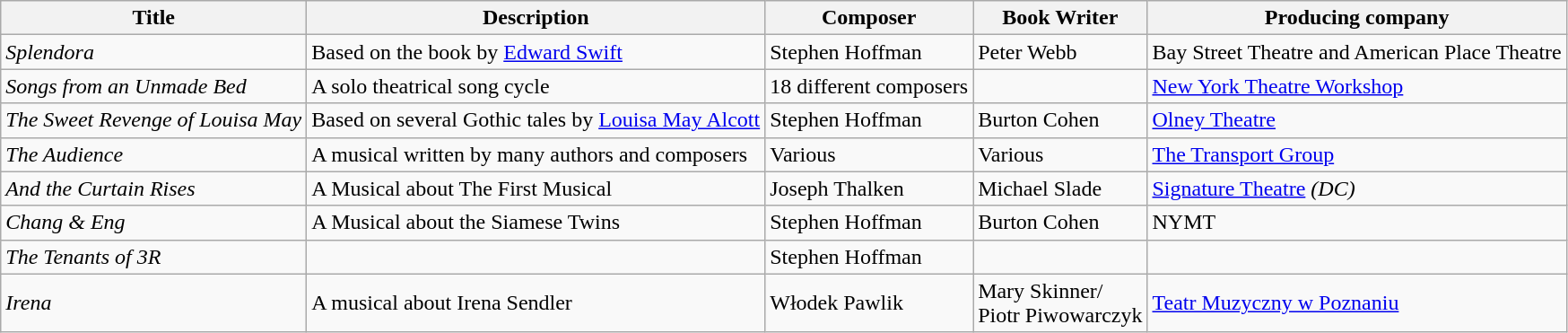<table class="wikitable">
<tr>
<th>Title</th>
<th>Description</th>
<th>Composer</th>
<th>Book Writer</th>
<th>Producing company</th>
</tr>
<tr>
<td><em>Splendora</em></td>
<td>Based on the book by <a href='#'>Edward Swift</a></td>
<td>Stephen Hoffman</td>
<td>Peter Webb</td>
<td>Bay Street Theatre and American Place Theatre</td>
</tr>
<tr>
<td><em>Songs from an Unmade Bed</em></td>
<td>A solo theatrical song cycle</td>
<td>18 different composers</td>
<td></td>
<td><a href='#'>New York Theatre Workshop</a></td>
</tr>
<tr>
<td><em>The Sweet Revenge of Louisa May</em></td>
<td>Based on several Gothic tales by <a href='#'>Louisa May Alcott</a></td>
<td>Stephen Hoffman</td>
<td>Burton Cohen</td>
<td><a href='#'>Olney Theatre</a></td>
</tr>
<tr>
<td><em>The Audience</em></td>
<td>A musical written by many authors and composers</td>
<td>Various</td>
<td>Various</td>
<td><a href='#'>The Transport Group</a></td>
</tr>
<tr>
<td><em>And the Curtain Rises</em></td>
<td>A Musical about The First Musical</td>
<td>Joseph Thalken</td>
<td>Michael Slade</td>
<td><a href='#'>Signature Theatre</a> <em>(DC)</em></td>
</tr>
<tr>
<td><em>Chang & Eng</em></td>
<td>A Musical about the Siamese Twins</td>
<td>Stephen Hoffman</td>
<td>Burton Cohen</td>
<td>NYMT</td>
</tr>
<tr>
<td><em>The Tenants of 3R</em></td>
<td></td>
<td>Stephen Hoffman</td>
<td></td>
<td></td>
</tr>
<tr>
<td><em>Irena</em></td>
<td>A musical about Irena Sendler</td>
<td>Włodek Pawlik</td>
<td>Mary Skinner/<br>Piotr Piwowarczyk</td>
<td><a href='#'>Teatr Muzyczny w Poznaniu</a></td>
</tr>
</table>
